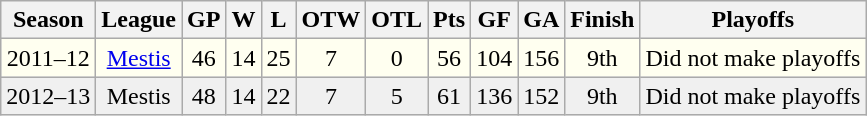<table class="wikitable" style="text-align:center;">
<tr>
<th>Season</th>
<th>League</th>
<th>GP</th>
<th>W</th>
<th>L</th>
<th>OTW</th>
<th>OTL</th>
<th>Pts</th>
<th>GF</th>
<th>GA</th>
<th>Finish</th>
<th>Playoffs</th>
</tr>
<tr bgcolor="#fffff">
<td>2011–12</td>
<td><a href='#'>Mestis</a></td>
<td>46</td>
<td>14</td>
<td>25</td>
<td>7</td>
<td>0</td>
<td>56</td>
<td>104</td>
<td>156</td>
<td>9th</td>
<td>Did not make playoffs</td>
</tr>
<tr bgcolor="#f0f0f0">
<td>2012–13</td>
<td>Mestis</td>
<td>48</td>
<td>14</td>
<td>22</td>
<td>7</td>
<td>5</td>
<td>61</td>
<td>136</td>
<td>152</td>
<td>9th</td>
<td>Did not make playoffs</td>
</tr>
</table>
